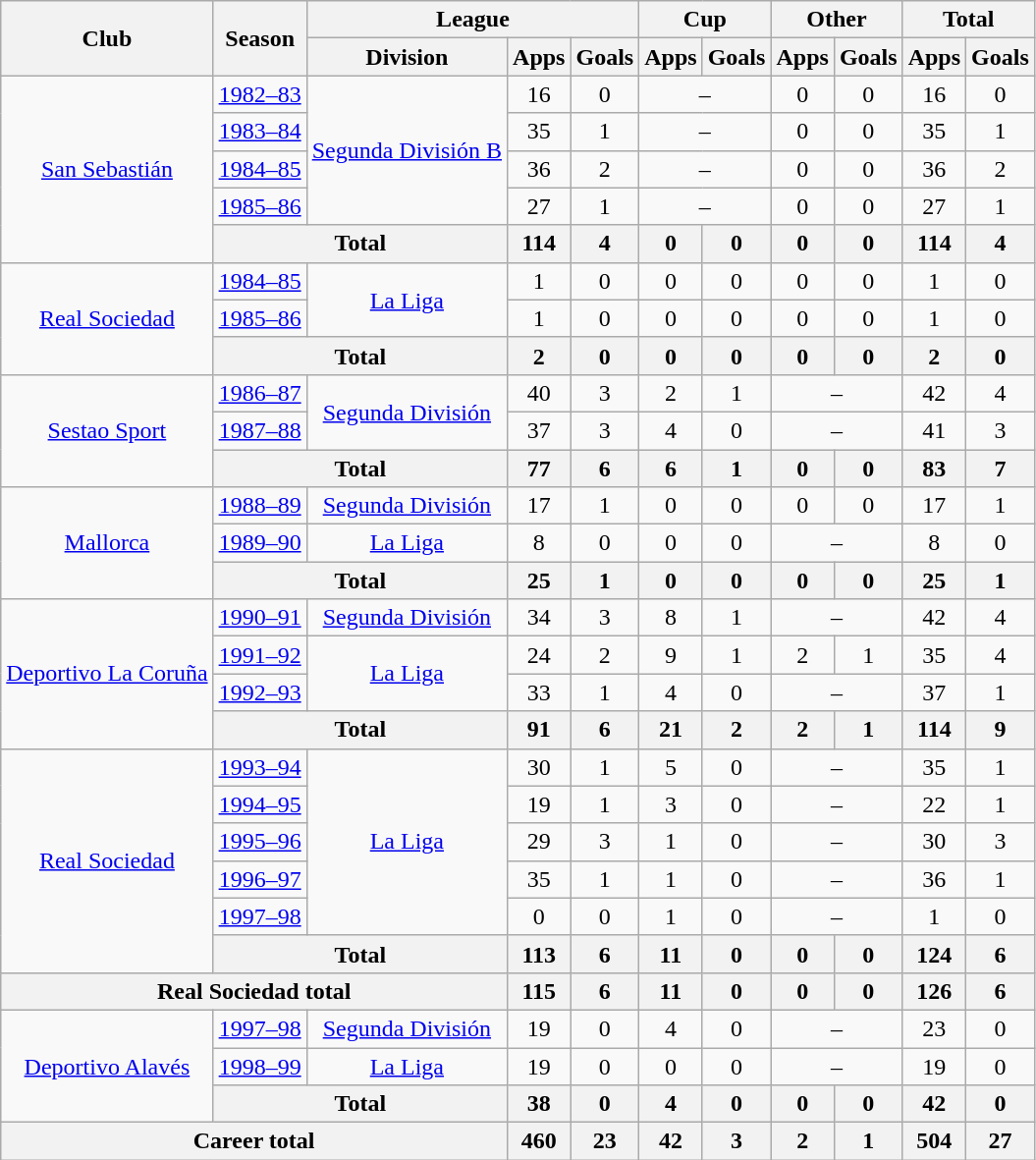<table class="wikitable" style="text-align: center;">
<tr>
<th rowspan="2">Club</th>
<th rowspan="2">Season</th>
<th colspan="3">League</th>
<th colspan="2">Cup</th>
<th colspan="2">Other</th>
<th colspan="2">Total</th>
</tr>
<tr>
<th>Division</th>
<th>Apps</th>
<th>Goals</th>
<th>Apps</th>
<th>Goals</th>
<th>Apps</th>
<th>Goals</th>
<th>Apps</th>
<th>Goals</th>
</tr>
<tr>
<td rowspan="5" valign="center"><a href='#'>San Sebastián</a></td>
<td><a href='#'>1982–83</a></td>
<td rowspan="4"><a href='#'>Segunda División B</a></td>
<td>16</td>
<td>0</td>
<td colspan="2">–</td>
<td>0</td>
<td>0</td>
<td>16</td>
<td>0</td>
</tr>
<tr>
<td><a href='#'>1983–84</a></td>
<td>35</td>
<td>1</td>
<td colspan="2">–</td>
<td>0</td>
<td>0</td>
<td>35</td>
<td>1</td>
</tr>
<tr>
<td><a href='#'>1984–85</a></td>
<td>36</td>
<td>2</td>
<td colspan="2">–</td>
<td>0</td>
<td>0</td>
<td>36</td>
<td>2</td>
</tr>
<tr>
<td><a href='#'>1985–86</a></td>
<td>27</td>
<td>1</td>
<td colspan="2">–</td>
<td>0</td>
<td>0</td>
<td>27</td>
<td>1</td>
</tr>
<tr>
<th colspan="2">Total</th>
<th>114</th>
<th>4</th>
<th>0</th>
<th>0</th>
<th>0</th>
<th>0</th>
<th>114</th>
<th>4</th>
</tr>
<tr>
<td rowspan="3" valign="center"><a href='#'>Real Sociedad</a></td>
<td><a href='#'>1984–85</a></td>
<td rowspan="2"><a href='#'>La Liga</a></td>
<td>1</td>
<td>0</td>
<td>0</td>
<td>0</td>
<td>0</td>
<td>0</td>
<td>1</td>
<td>0</td>
</tr>
<tr>
<td><a href='#'>1985–86</a></td>
<td>1</td>
<td>0</td>
<td>0</td>
<td>0</td>
<td>0</td>
<td>0</td>
<td>1</td>
<td>0</td>
</tr>
<tr>
<th colspan="2">Total</th>
<th>2</th>
<th>0</th>
<th>0</th>
<th>0</th>
<th>0</th>
<th>0</th>
<th>2</th>
<th>0</th>
</tr>
<tr>
<td rowspan="3" valign="center"><a href='#'>Sestao Sport</a></td>
<td><a href='#'>1986–87</a></td>
<td rowspan="2"><a href='#'>Segunda División</a></td>
<td>40</td>
<td>3</td>
<td>2</td>
<td>1</td>
<td colspan="2">–</td>
<td>42</td>
<td>4</td>
</tr>
<tr>
<td><a href='#'>1987–88</a></td>
<td>37</td>
<td>3</td>
<td>4</td>
<td>0</td>
<td colspan="2">–</td>
<td>41</td>
<td>3</td>
</tr>
<tr>
<th colspan="2">Total</th>
<th>77</th>
<th>6</th>
<th>6</th>
<th>1</th>
<th>0</th>
<th>0</th>
<th>83</th>
<th>7</th>
</tr>
<tr>
<td rowspan="3" valign="center"><a href='#'>Mallorca</a></td>
<td><a href='#'>1988–89</a></td>
<td><a href='#'>Segunda División</a></td>
<td>17</td>
<td>1</td>
<td>0</td>
<td>0</td>
<td>0</td>
<td>0</td>
<td>17</td>
<td>1</td>
</tr>
<tr>
<td><a href='#'>1989–90</a></td>
<td><a href='#'>La Liga</a></td>
<td>8</td>
<td>0</td>
<td>0</td>
<td>0</td>
<td colspan="2">–</td>
<td>8</td>
<td>0</td>
</tr>
<tr>
<th colspan="2">Total</th>
<th>25</th>
<th>1</th>
<th>0</th>
<th>0</th>
<th>0</th>
<th>0</th>
<th>25</th>
<th>1</th>
</tr>
<tr>
<td rowspan="4" valign="center"><a href='#'>Deportivo La Coruña</a></td>
<td><a href='#'>1990–91</a></td>
<td><a href='#'>Segunda División</a></td>
<td>34</td>
<td>3</td>
<td>8</td>
<td>1</td>
<td colspan="2">–</td>
<td>42</td>
<td>4</td>
</tr>
<tr>
<td><a href='#'>1991–92</a></td>
<td rowspan="2"><a href='#'>La Liga</a></td>
<td>24</td>
<td>2</td>
<td>9</td>
<td>1</td>
<td>2</td>
<td>1</td>
<td>35</td>
<td>4</td>
</tr>
<tr>
<td><a href='#'>1992–93</a></td>
<td>33</td>
<td>1</td>
<td>4</td>
<td>0</td>
<td colspan="2">–</td>
<td>37</td>
<td>1</td>
</tr>
<tr>
<th colspan="2">Total</th>
<th>91</th>
<th>6</th>
<th>21</th>
<th>2</th>
<th>2</th>
<th>1</th>
<th>114</th>
<th>9</th>
</tr>
<tr>
<td rowspan="6" valign="center"><a href='#'>Real Sociedad</a></td>
<td><a href='#'>1993–94</a></td>
<td rowspan="5"><a href='#'>La Liga</a></td>
<td>30</td>
<td>1</td>
<td>5</td>
<td>0</td>
<td colspan="2">–</td>
<td>35</td>
<td>1</td>
</tr>
<tr>
<td><a href='#'>1994–95</a></td>
<td>19</td>
<td>1</td>
<td>3</td>
<td>0</td>
<td colspan="2">–</td>
<td>22</td>
<td>1</td>
</tr>
<tr>
<td><a href='#'>1995–96</a></td>
<td>29</td>
<td>3</td>
<td>1</td>
<td>0</td>
<td colspan="2">–</td>
<td>30</td>
<td>3</td>
</tr>
<tr>
<td><a href='#'>1996–97</a></td>
<td>35</td>
<td>1</td>
<td>1</td>
<td>0</td>
<td colspan="2">–</td>
<td>36</td>
<td>1</td>
</tr>
<tr>
<td><a href='#'>1997–98</a></td>
<td>0</td>
<td>0</td>
<td>1</td>
<td>0</td>
<td colspan="2">–</td>
<td>1</td>
<td>0</td>
</tr>
<tr>
<th colspan="2">Total</th>
<th>113</th>
<th>6</th>
<th>11</th>
<th>0</th>
<th>0</th>
<th>0</th>
<th>124</th>
<th>6</th>
</tr>
<tr>
<th colspan="3">Real Sociedad total</th>
<th>115</th>
<th>6</th>
<th>11</th>
<th>0</th>
<th>0</th>
<th>0</th>
<th>126</th>
<th>6</th>
</tr>
<tr>
<td rowspan="3" valign="center"><a href='#'>Deportivo Alavés</a></td>
<td><a href='#'>1997–98</a></td>
<td><a href='#'>Segunda División</a></td>
<td>19</td>
<td>0</td>
<td>4</td>
<td>0</td>
<td colspan="2">–</td>
<td>23</td>
<td>0</td>
</tr>
<tr>
<td><a href='#'>1998–99</a></td>
<td><a href='#'>La Liga</a></td>
<td>19</td>
<td>0</td>
<td>0</td>
<td>0</td>
<td colspan="2">–</td>
<td>19</td>
<td>0</td>
</tr>
<tr>
<th colspan="2">Total</th>
<th>38</th>
<th>0</th>
<th>4</th>
<th>0</th>
<th>0</th>
<th>0</th>
<th>42</th>
<th>0</th>
</tr>
<tr>
<th colspan="3">Career total</th>
<th>460</th>
<th>23</th>
<th>42</th>
<th>3</th>
<th>2</th>
<th>1</th>
<th>504</th>
<th>27</th>
</tr>
</table>
